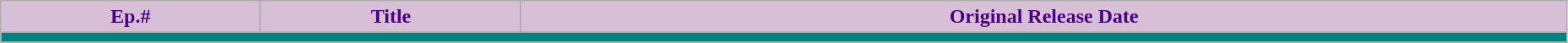<table class="wikitable plainrowheaders" width="98%">
<tr>
<th style="background: #D8BFD8; color: #4B0082">Ep.#</th>
<th style="background: #D8BFD8; color: #4B0082">Title</th>
<th style="background: #D8BFD8; color: #4B0082">Original Release Date</th>
</tr>
<tr>
<td colspan="7" bgcolor="#008080"></td>
</tr>
<tr>
</tr>
</table>
